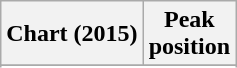<table class="wikitable plainrowheaders">
<tr>
<th scope="col">Chart (2015)</th>
<th scope="col">Peak<br>position</th>
</tr>
<tr>
</tr>
<tr>
</tr>
</table>
